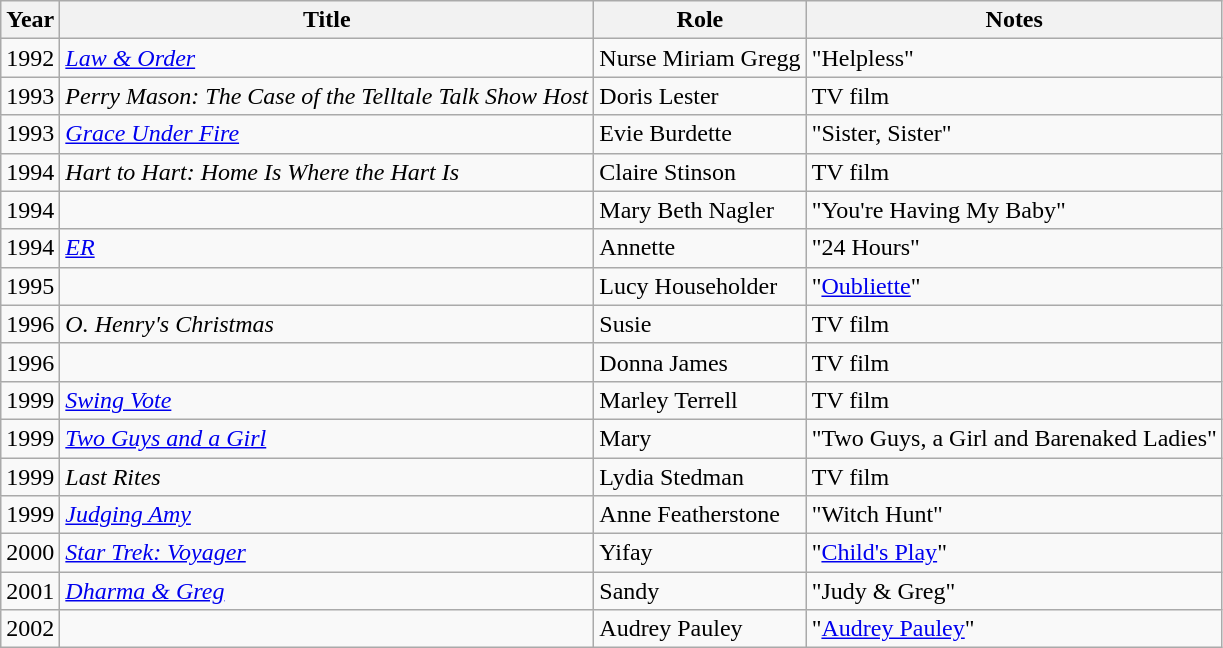<table class="wikitable sortable">
<tr>
<th>Year</th>
<th>Title</th>
<th>Role</th>
<th class="unsortable">Notes</th>
</tr>
<tr>
<td>1992</td>
<td><em><a href='#'>Law & Order</a></em></td>
<td>Nurse Miriam Gregg</td>
<td>"Helpless"</td>
</tr>
<tr>
<td>1993</td>
<td><em>Perry Mason: The Case of the Telltale Talk Show Host</em></td>
<td>Doris Lester</td>
<td>TV film</td>
</tr>
<tr>
<td>1993</td>
<td><em><a href='#'>Grace Under Fire</a></em></td>
<td>Evie Burdette</td>
<td>"Sister, Sister"</td>
</tr>
<tr>
<td>1994</td>
<td><em>Hart to Hart: Home Is Where the Hart Is</em></td>
<td>Claire Stinson</td>
<td>TV film</td>
</tr>
<tr>
<td>1994</td>
<td><em></em></td>
<td>Mary Beth Nagler</td>
<td>"You're Having My Baby"</td>
</tr>
<tr>
<td>1994</td>
<td><em><a href='#'>ER</a></em></td>
<td>Annette</td>
<td>"24 Hours"</td>
</tr>
<tr>
<td>1995</td>
<td><em></em></td>
<td>Lucy Householder</td>
<td>"<a href='#'>Oubliette</a>"</td>
</tr>
<tr>
<td>1996</td>
<td><em>O. Henry's Christmas</em></td>
<td>Susie</td>
<td>TV film</td>
</tr>
<tr>
<td>1996</td>
<td><em></em></td>
<td>Donna James</td>
<td>TV film</td>
</tr>
<tr>
<td>1999</td>
<td><em><a href='#'>Swing Vote</a></em></td>
<td>Marley Terrell</td>
<td>TV film</td>
</tr>
<tr>
<td>1999</td>
<td><em><a href='#'>Two Guys and a Girl</a></em></td>
<td>Mary</td>
<td>"Two Guys, a Girl and Barenaked Ladies"</td>
</tr>
<tr>
<td>1999</td>
<td><em>Last Rites</em></td>
<td>Lydia Stedman</td>
<td>TV film</td>
</tr>
<tr>
<td>1999</td>
<td><em><a href='#'>Judging Amy</a></em></td>
<td>Anne Featherstone</td>
<td>"Witch Hunt"</td>
</tr>
<tr>
<td>2000</td>
<td><em><a href='#'>Star Trek: Voyager</a></em></td>
<td>Yifay</td>
<td>"<a href='#'>Child's Play</a>"</td>
</tr>
<tr>
<td>2001</td>
<td><em><a href='#'>Dharma & Greg</a></em></td>
<td>Sandy</td>
<td>"Judy & Greg"</td>
</tr>
<tr>
<td>2002</td>
<td><em></em></td>
<td>Audrey Pauley</td>
<td>"<a href='#'>Audrey Pauley</a>"</td>
</tr>
</table>
